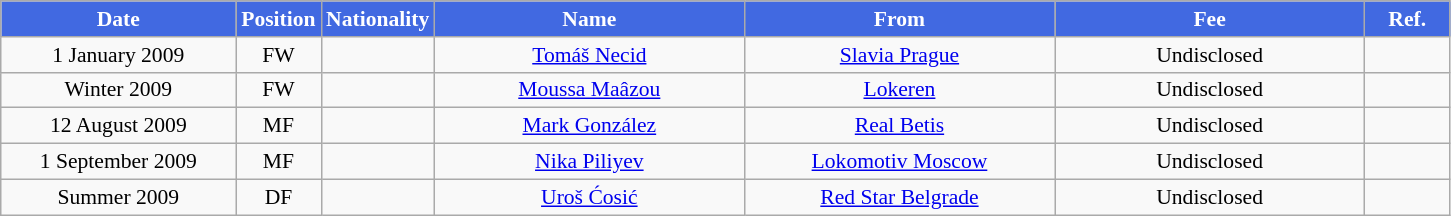<table class="wikitable"  style="text-align:center; font-size:90%; ">
<tr>
<th style="background:#4169E1; color:white; width:150px;">Date</th>
<th style="background:#4169E1; color:white; width:50px;">Position</th>
<th style="background:#4169E1; color:white; width:50px;">Nationality</th>
<th style="background:#4169E1; color:white; width:200px;">Name</th>
<th style="background:#4169E1; color:white; width:200px;">From</th>
<th style="background:#4169E1; color:white; width:200px;">Fee</th>
<th style="background:#4169E1; color:white; width:50px;">Ref.</th>
</tr>
<tr>
<td>1 January 2009</td>
<td>FW</td>
<td></td>
<td><a href='#'>Tomáš Necid</a></td>
<td><a href='#'>Slavia Prague</a></td>
<td>Undisclosed</td>
<td></td>
</tr>
<tr>
<td>Winter 2009</td>
<td>FW</td>
<td></td>
<td><a href='#'>Moussa Maâzou</a></td>
<td><a href='#'>Lokeren</a></td>
<td>Undisclosed</td>
<td></td>
</tr>
<tr>
<td>12 August 2009</td>
<td>MF</td>
<td></td>
<td><a href='#'>Mark González</a></td>
<td><a href='#'>Real Betis</a></td>
<td>Undisclosed</td>
<td></td>
</tr>
<tr>
<td>1 September 2009</td>
<td>MF</td>
<td></td>
<td><a href='#'>Nika Piliyev</a></td>
<td><a href='#'>Lokomotiv Moscow</a></td>
<td>Undisclosed</td>
<td></td>
</tr>
<tr>
<td>Summer 2009</td>
<td>DF</td>
<td></td>
<td><a href='#'>Uroš Ćosić</a></td>
<td><a href='#'>Red Star Belgrade</a></td>
<td>Undisclosed</td>
<td></td>
</tr>
</table>
